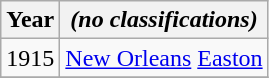<table class="wikitable">
<tr>
<th>Year</th>
<th><em>(no classifications)</em></th>
</tr>
<tr>
<td>1915</td>
<td><a href='#'>New Orleans</a> <a href='#'>Easton</a></td>
</tr>
<tr>
</tr>
</table>
